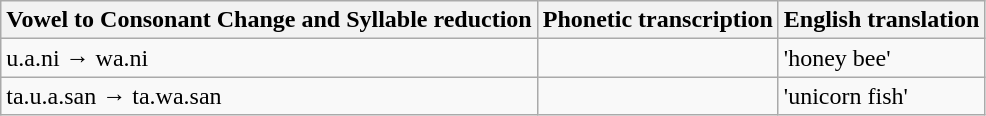<table class="wikitable">
<tr>
<th>Vowel to Consonant Change and Syllable reduction</th>
<th>Phonetic transcription</th>
<th>English translation</th>
</tr>
<tr>
<td>u.a.ni → wa.ni</td>
<td></td>
<td>'honey bee'</td>
</tr>
<tr>
<td>ta.u.a.san → ta.wa.san</td>
<td></td>
<td>'unicorn fish'</td>
</tr>
</table>
